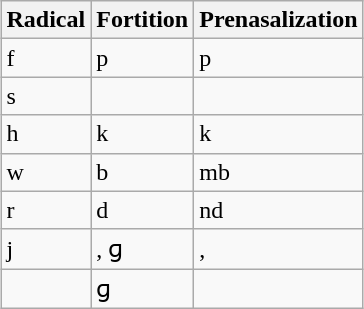<table class="wikitable" style="margin:1em auto;">
<tr>
<th>Radical</th>
<th>Fortition</th>
<th>Prenasalization</th>
</tr>
<tr>
<td>f</td>
<td>p</td>
<td>p</td>
</tr>
<tr>
<td>s</td>
<td></td>
<td></td>
</tr>
<tr>
<td>h</td>
<td>k</td>
<td>k</td>
</tr>
<tr>
<td>w</td>
<td>b</td>
<td>mb</td>
</tr>
<tr>
<td>r</td>
<td>d</td>
<td>nd</td>
</tr>
<tr>
<td>j</td>
<td>, ɡ</td>
<td>, </td>
</tr>
<tr>
<td></td>
<td>ɡ</td>
<td></td>
</tr>
</table>
